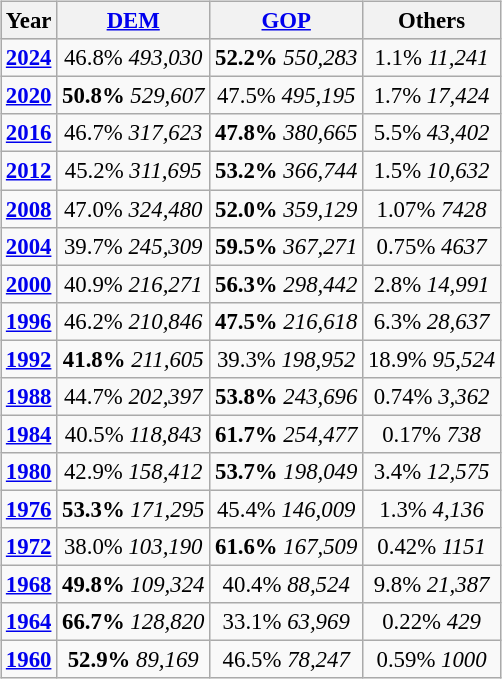<table class="wikitable" style="float:right; font-size:95%;">
<tr style="background:lightgrey;">
<th>Year</th>
<th><a href='#'>DEM</a></th>
<th><a href='#'>GOP</a></th>
<th>Others</th>
</tr>
<tr>
<td align="center" ><strong><a href='#'>2024</a></strong></td>
<td align="center" >46.8% <em>493,030</em></td>
<td align="center" ><strong>52.2%</strong> <em>550,283</em></td>
<td align="center" >1.1% <em>11,241</em></td>
</tr>
<tr>
<td align="center" ><strong><a href='#'>2020</a></strong></td>
<td align="center" ><strong>50.8%</strong> <em>529,607</em></td>
<td align="center" >47.5% <em>495,195</em></td>
<td align="center" >1.7% <em>17,424</em></td>
</tr>
<tr>
<td align="center" ><strong><a href='#'>2016</a></strong></td>
<td align="center" >46.7% <em>317,623</em></td>
<td align="center" ><strong>47.8%</strong> <em>380,665</em></td>
<td align="center" >5.5% <em>43,402</em></td>
</tr>
<tr>
<td align="center" ><strong><a href='#'>2012</a></strong></td>
<td align="center" >45.2% <em>311,695</em></td>
<td align="center" ><strong>53.2%</strong> <em>366,744</em></td>
<td align="center" >1.5% <em>10,632</em></td>
</tr>
<tr>
<td align="center" ><strong><a href='#'>2008</a></strong></td>
<td align="center" >47.0% <em>324,480</em></td>
<td align="center" ><strong>52.0%</strong> <em>359,129</em></td>
<td align="center" >1.07% <em>7428</em></td>
</tr>
<tr>
<td align="center" ><strong><a href='#'>2004</a></strong></td>
<td align="center" >39.7% <em>245,309</em></td>
<td align="center" ><strong>59.5%</strong> <em>367,271</em></td>
<td align="center" >0.75% <em>4637</em></td>
</tr>
<tr>
<td align="center" ><strong><a href='#'>2000</a></strong></td>
<td align="center" >40.9% <em>216,271</em></td>
<td align="center" ><strong>56.3%</strong> <em>298,442</em></td>
<td align="center" >2.8% <em>14,991</em></td>
</tr>
<tr>
<td align="center" ><strong><a href='#'>1996</a></strong></td>
<td align="center" >46.2% <em>210,846</em></td>
<td align="center" ><strong>47.5%</strong> <em>216,618</em></td>
<td align="center" >6.3% <em>28,637</em></td>
</tr>
<tr>
<td align="center" ><strong><a href='#'>1992</a></strong></td>
<td align="center" ><strong>41.8%</strong> <em>211,605</em></td>
<td align="center" >39.3% <em>198,952</em></td>
<td align="center" >18.9% <em>95,524</em></td>
</tr>
<tr>
<td align="center" ><strong><a href='#'>1988</a></strong></td>
<td align="center" >44.7% <em>202,397</em></td>
<td align="center" ><strong>53.8%</strong> <em>243,696</em></td>
<td align="center" >0.74% <em>3,362</em></td>
</tr>
<tr>
<td align="center" ><strong><a href='#'>1984</a></strong></td>
<td align="center" >40.5% <em>118,843</em></td>
<td align="center" ><strong>61.7%</strong> <em>254,477</em></td>
<td align="center" >0.17% <em>738</em></td>
</tr>
<tr>
<td align="center" ><strong><a href='#'>1980</a></strong></td>
<td align="center" >42.9% <em>158,412</em></td>
<td align="center" ><strong>53.7%</strong> <em>198,049</em></td>
<td align="center" >3.4% <em>12,575</em></td>
</tr>
<tr>
<td align="center" ><strong><a href='#'>1976</a></strong></td>
<td align="center" ><strong>53.3%</strong> <em>171,295</em></td>
<td align="center" >45.4% <em>146,009</em></td>
<td align="center" >1.3% <em>4,136</em></td>
</tr>
<tr>
<td align="center" ><strong><a href='#'>1972</a></strong></td>
<td align="center" >38.0% <em>103,190</em></td>
<td align="center" ><strong>61.6%</strong> <em>167,509</em></td>
<td align="center" >0.42% <em>1151</em></td>
</tr>
<tr>
<td align="center" ><strong><a href='#'>1968</a></strong></td>
<td align="center" ><strong>49.8%</strong> <em>109,324</em></td>
<td align="center" >40.4% <em>88,524</em></td>
<td align="center" >9.8% <em>21,387</em></td>
</tr>
<tr>
<td align="center" ><strong><a href='#'>1964</a></strong></td>
<td align="center" ><strong>66.7%</strong> <em>128,820</em></td>
<td align="center" >33.1% <em>63,969</em></td>
<td align="center" >0.22% <em>429</em></td>
</tr>
<tr>
<td align="center" ><strong><a href='#'>1960</a></strong></td>
<td align="center" ><strong>52.9%</strong> <em>89,169</em></td>
<td align="center" >46.5% <em>78,247</em></td>
<td align="center" >0.59% <em>1000</em></td>
</tr>
</table>
